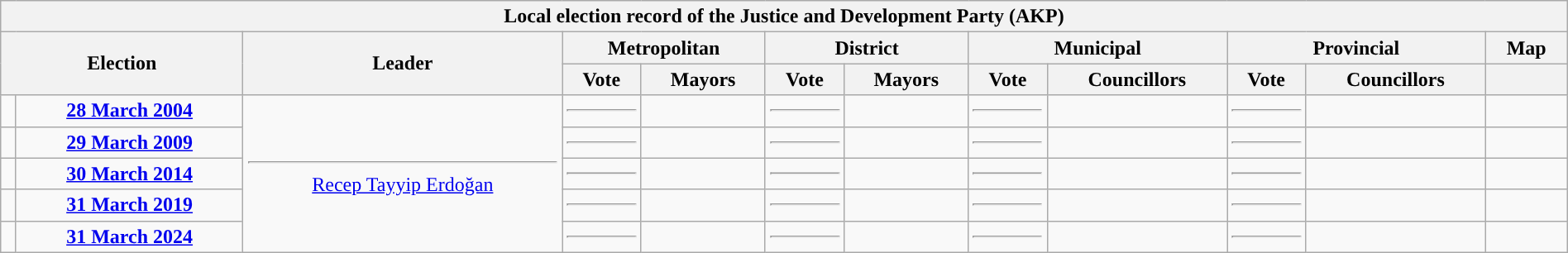<table class="wikitable" style="text-align: center; border:none;width:100%">
<tr>
<th colspan="18">Local election record of the Justice and Development Party (AKP)</th>
</tr>
<tr>
<th rowspan=2 colspan="2">Election</th>
<th rowspan="2">Leader</th>
<th colspan="2">Metropolitan</th>
<th colspan="2">District</th>
<th colspan="2">Municipal</th>
<th colspan="2">Provincial</th>
<th colspan="2">Map</th>
</tr>
<tr>
<th>Vote</th>
<th>Mayors</th>
<th>Vote</th>
<th>Mayors</th>
<th>Vote</th>
<th>Councillors</th>
<th>Vote</th>
<th>Councillors</th>
<th></th>
</tr>
<tr>
<td style="background:"></td>
<td><strong><a href='#'>28 March 2004</a></strong></td>
<td rowspan="5"><hr><a href='#'>Recep Tayyip Erdoğan</a></td>
<td><hr></td>
<td></td>
<td><hr></td>
<td></td>
<td><hr></td>
<td></td>
<td><hr></td>
<td></td>
<td></td>
</tr>
<tr>
<td style="background:"></td>
<td><strong><a href='#'>29 March 2009</a></strong></td>
<td><hr></td>
<td></td>
<td><hr></td>
<td></td>
<td><hr></td>
<td></td>
<td><hr></td>
<td></td>
<td></td>
</tr>
<tr>
<td style="background:"></td>
<td><strong><a href='#'>30 March 2014</a></strong></td>
<td><hr></td>
<td></td>
<td><hr></td>
<td></td>
<td><hr></td>
<td></td>
<td><hr></td>
<td></td>
<td></td>
</tr>
<tr>
<td style="background:"></td>
<td><strong><a href='#'>31 March 2019</a></strong></td>
<td><hr></td>
<td></td>
<td><hr></td>
<td></td>
<td><hr></td>
<td></td>
<td><hr></td>
<td></td>
<td></td>
</tr>
<tr>
<td style="background:"></td>
<td><strong><a href='#'>31 March 2024</a></strong></td>
<td><hr></td>
<td></td>
<td><hr></td>
<td></td>
<td><hr></td>
<td></td>
<td><hr></td>
<td></td>
<td></td>
</tr>
<tr>
</tr>
</table>
